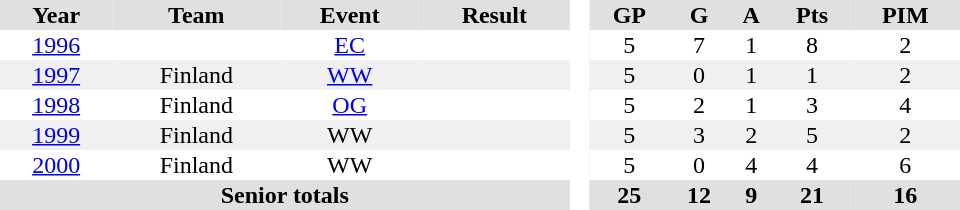<table border="0" cellpadding="1" cellspacing="0" style="text-align:center; width:40em">
<tr ALIGN="centre" bgcolor="#e0e0e0">
<th>Year</th>
<th>Team</th>
<th>Event</th>
<th>Result</th>
<th rowspan="98" bgcolor="#ffffff"> </th>
<th>GP</th>
<th>G</th>
<th>A</th>
<th>Pts</th>
<th>PIM</th>
</tr>
<tr>
<td><a href='#'>1996</a></td>
<td></td>
<td><a href='#'>EC</a></td>
<td></td>
<td>5</td>
<td>7</td>
<td>1</td>
<td>8</td>
<td>2</td>
</tr>
<tr bgcolor="#f0f0f0">
<td><a href='#'>1997</a></td>
<td>Finland</td>
<td><a href='#'>WW</a></td>
<td></td>
<td>5</td>
<td>0</td>
<td>1</td>
<td>1</td>
<td>2</td>
</tr>
<tr>
<td><a href='#'>1998</a></td>
<td>Finland</td>
<td><a href='#'>OG</a></td>
<td></td>
<td>5</td>
<td>2</td>
<td>1</td>
<td>3</td>
<td>4</td>
</tr>
<tr bgcolor="#f0f0f0">
<td><a href='#'>1999</a></td>
<td>Finland</td>
<td>WW</td>
<td></td>
<td>5</td>
<td>3</td>
<td>2</td>
<td>5</td>
<td>2</td>
</tr>
<tr>
<td><a href='#'>2000</a></td>
<td>Finland</td>
<td>WW</td>
<td></td>
<td>5</td>
<td>0</td>
<td>4</td>
<td>4</td>
<td>6</td>
</tr>
<tr align="centre" bgcolor="#e0e0e0">
<th colspan="4">Senior totals</th>
<th>25</th>
<th>12</th>
<th>9</th>
<th>21</th>
<th>16</th>
</tr>
</table>
